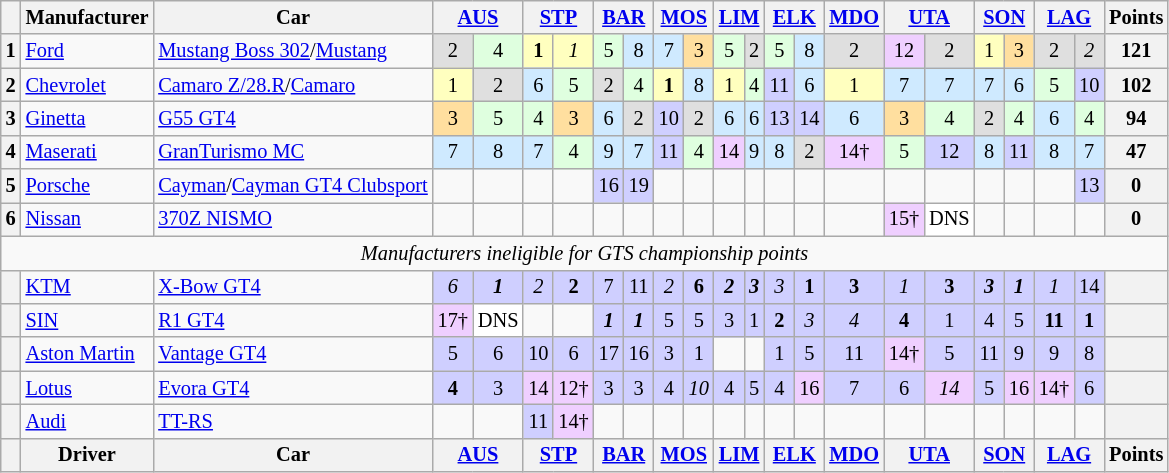<table class="wikitable" style="font-size:85%; text-align:center">
<tr valign="top">
<th valign=middle></th>
<th valign=middle>Manufacturer</th>
<th valign=middle>Car</th>
<th colspan=2><a href='#'>AUS</a></th>
<th colspan=2><a href='#'>STP</a></th>
<th colspan=2><a href='#'>BAR</a></th>
<th colspan=2><a href='#'>MOS</a></th>
<th colspan=2><a href='#'>LIM</a></th>
<th colspan=2><a href='#'>ELK</a></th>
<th><a href='#'>MDO</a></th>
<th colspan=2><a href='#'>UTA</a></th>
<th colspan=2><a href='#'>SON</a></th>
<th colspan=2><a href='#'>LAG</a></th>
<th valign=middle>Points</th>
</tr>
<tr>
<th>1</th>
<td align=left> <a href='#'>Ford</a></td>
<td align=left><a href='#'>Mustang Boss 302</a>/<a href='#'>Mustang</a></td>
<td style="background:#DFDFDF;">2</td>
<td style="background:#DFFFDF;">4</td>
<td style="background:#FFFFBF;"><strong>1</strong></td>
<td style="background:#FFFFBF;"><em>1</em></td>
<td style="background:#DFFFDF;">5</td>
<td style="background:#CFEAFF;">8</td>
<td style="background:#CFEAFF;">7</td>
<td style="background:#FFDF9F;">3</td>
<td style="background:#DFFFDF;">5</td>
<td style="background:#DFDFDF;">2</td>
<td style="background:#DFFFDF;">5</td>
<td style="background:#CFEAFF;">8</td>
<td style="background:#DFDFDF;">2</td>
<td style="background:#EFCFFF;">12</td>
<td style="background:#DFDFDF;">2</td>
<td style="background:#FFFFBF;">1</td>
<td style="background:#FFDF9F;">3</td>
<td style="background:#DFDFDF;">2</td>
<td style="background:#DFDFDF;"><em>2</em></td>
<th>121</th>
</tr>
<tr>
<th>2</th>
<td align=left> <a href='#'>Chevrolet</a></td>
<td align=left><a href='#'>Camaro Z/28.R</a>/<a href='#'>Camaro</a></td>
<td style="background:#FFFFBF;">1</td>
<td style="background:#DFDFDF;">2</td>
<td style="background:#CFEAFF;">6</td>
<td style="background:#DFFFDF;">5</td>
<td style="background:#DFDFDF;">2</td>
<td style="background:#DFFFDF;">4</td>
<td style="background:#FFFFBF;"><strong>1</strong></td>
<td style="background:#CFEAFF;">8</td>
<td style="background:#FFFFBF;">1</td>
<td style="background:#DFFFDF;">4</td>
<td style="background:#CFCFFF;">11</td>
<td style="background:#CFEAFF;">6</td>
<td style="background:#FFFFBF;">1</td>
<td style="background:#CFEAFF;">7</td>
<td style="background:#CFEAFF;">7</td>
<td style="background:#CFEAFF;">7</td>
<td style="background:#CFEAFF;">6</td>
<td style="background:#DFFFDF;">5</td>
<td style="background:#CFCFFF;">10</td>
<th>102</th>
</tr>
<tr>
<th>3</th>
<td align=left> <a href='#'>Ginetta</a></td>
<td align=left><a href='#'>G55 GT4</a></td>
<td style="background:#FFDF9F;">3</td>
<td style="background:#DFFFDF;">5</td>
<td style="background:#DFFFDF;">4</td>
<td style="background:#FFDF9F;">3</td>
<td style="background:#CFEAFF;">6</td>
<td style="background:#DFDFDF;">2</td>
<td style="background:#CFCFFF;">10</td>
<td style="background:#DFDFDF;">2</td>
<td style="background:#CFEAFF;">6</td>
<td style="background:#CFEAFF;">6</td>
<td style="background:#CFCFFF;">13</td>
<td style="background:#CFCFFF;">14</td>
<td style="background:#CFEAFF;">6</td>
<td style="background:#FFDF9F;">3</td>
<td style="background:#DFFFDF;">4</td>
<td style="background:#DFDFDF;">2</td>
<td style="background:#DFFFDF;">4</td>
<td style="background:#CFEAFF;">6</td>
<td style="background:#DFFFDF;">4</td>
<th>94</th>
</tr>
<tr>
<th>4</th>
<td align=left> <a href='#'>Maserati</a></td>
<td align=left><a href='#'>GranTurismo MC</a></td>
<td style="background:#CFEAFF;">7</td>
<td style="background:#CFEAFF;">8</td>
<td style="background:#CFEAFF;">7</td>
<td style="background:#DFFFDF;">4</td>
<td style="background:#CFEAFF;">9</td>
<td style="background:#CFEAFF;">7</td>
<td style="background:#CFCFFF;">11</td>
<td style="background:#DFFFDF;">4</td>
<td style="background:#EFCFFF;">14</td>
<td style="background:#CFEAFF;">9</td>
<td style="background:#CFEAFF;">8</td>
<td style="background:#DFDFDF;">2</td>
<td style="background:#EFCFFF;">14†</td>
<td style="background:#DFFFDF;">5</td>
<td style="background:#CFCFFF;">12</td>
<td style="background:#CFEAFF;">8</td>
<td style="background:#CFCFFF;">11</td>
<td style="background:#CFEAFF;">8</td>
<td style="background:#CFEAFF;">7</td>
<th>47</th>
</tr>
<tr>
<th>5</th>
<td align=left> <a href='#'>Porsche</a></td>
<td align=left><a href='#'>Cayman</a>/<a href='#'>Cayman GT4 Clubsport</a></td>
<td></td>
<td></td>
<td></td>
<td></td>
<td style="background:#CFCFFF;">16</td>
<td style="background:#CFCFFF;">19</td>
<td></td>
<td></td>
<td></td>
<td></td>
<td></td>
<td></td>
<td></td>
<td></td>
<td></td>
<td></td>
<td></td>
<td></td>
<td style="background:#CFCFFF;">13</td>
<th>0</th>
</tr>
<tr>
<th>6</th>
<td align=left> <a href='#'>Nissan</a></td>
<td align=left><a href='#'>370Z NISMO</a></td>
<td></td>
<td></td>
<td></td>
<td></td>
<td></td>
<td></td>
<td></td>
<td></td>
<td></td>
<td></td>
<td></td>
<td></td>
<td></td>
<td style="background:#EFCFFF;">15†</td>
<td style="background:#FFFFFF;">DNS</td>
<td></td>
<td></td>
<td></td>
<td></td>
<th>0</th>
</tr>
<tr>
<td colspan=23 align=center><em>Manufacturers ineligible for GTS championship points</em></td>
</tr>
<tr>
<th></th>
<td align=left> <a href='#'>KTM</a></td>
<td align=left><a href='#'>X-Bow GT4</a></td>
<td style="background:#CFCFFF;"><em>6</em></td>
<td style="background:#CFCFFF;"><strong><em>1</em></strong></td>
<td style="background:#CFCFFF;"><em>2</em></td>
<td style="background:#CFCFFF;"><strong>2</strong></td>
<td style="background:#CFCFFF;">7</td>
<td style="background:#CFCFFF;">11</td>
<td style="background:#CFCFFF;"><em>2</em></td>
<td style="background:#CFCFFF;"><strong>6</strong></td>
<td style="background:#CFCFFF;"><strong><em>2</em></strong></td>
<td style="background:#CFCFFF;"><strong><em>3</em></strong></td>
<td style="background:#CFCFFF;"><em>3</em></td>
<td style="background:#CFCFFF;"><strong>1</strong></td>
<td style="background:#CFCFFF;"><strong>3</strong></td>
<td style="background:#CFCFFF;"><em>1</em></td>
<td style="background:#CFCFFF;"><strong>3</strong></td>
<td style="background:#CFCFFF;"><strong><em>3</em></strong></td>
<td style="background:#CFCFFF;"><strong><em>1</em></strong></td>
<td style="background:#CFCFFF;"><em>1</em></td>
<td style="background:#CFCFFF;">14</td>
<th></th>
</tr>
<tr>
<th></th>
<td align=left> <a href='#'>SIN</a></td>
<td align=left><a href='#'>R1 GT4</a></td>
<td style="background:#EFCFFF;">17†</td>
<td style="background:#FFFFFF;">DNS</td>
<td></td>
<td></td>
<td style="background:#CFCFFF;"><strong><em>1</em></strong></td>
<td style="background:#CFCFFF;"><strong><em>1</em></strong></td>
<td style="background:#CFCFFF;">5</td>
<td style="background:#CFCFFF;">5</td>
<td style="background:#CFCFFF;">3</td>
<td style="background:#CFCFFF;">1</td>
<td style="background:#CFCFFF;"><strong>2</strong></td>
<td style="background:#CFCFFF;"><em>3</em></td>
<td style="background:#CFCFFF;"><em>4</em></td>
<td style="background:#CFCFFF;"><strong>4</strong></td>
<td style="background:#CFCFFF;">1</td>
<td style="background:#CFCFFF;">4</td>
<td style="background:#CFCFFF;">5</td>
<td style="background:#CFCFFF;"><strong>11</strong></td>
<td style="background:#CFCFFF;"><strong>1</strong></td>
<th></th>
</tr>
<tr>
<th></th>
<td align=left> <a href='#'>Aston Martin</a></td>
<td align=left><a href='#'>Vantage GT4</a></td>
<td style="background:#CFCFFF;">5</td>
<td style="background:#CFCFFF;">6</td>
<td style="background:#CFCFFF;">10</td>
<td style="background:#CFCFFF;">6</td>
<td style="background:#CFCFFF;">17</td>
<td style="background:#CFCFFF;">16</td>
<td style="background:#CFCFFF;">3</td>
<td style="background:#CFCFFF;">1</td>
<td></td>
<td></td>
<td style="background:#CFCFFF;">1</td>
<td style="background:#CFCFFF;">5</td>
<td style="background:#CFCFFF;">11</td>
<td style="background:#EFCFFF;">14†</td>
<td style="background:#CFCFFF;">5</td>
<td style="background:#CFCFFF;">11</td>
<td style="background:#CFCFFF;">9</td>
<td style="background:#CFCFFF;">9</td>
<td style="background:#CFCFFF;">8</td>
<th></th>
</tr>
<tr>
<th></th>
<td align=left> <a href='#'>Lotus</a></td>
<td align=left><a href='#'>Evora GT4</a></td>
<td style="background:#CFCFFF;"><strong>4</strong></td>
<td style="background:#CFCFFF;">3</td>
<td style="background:#EFCFFF;">14</td>
<td style="background:#EFCFFF;">12†</td>
<td style="background:#CFCFFF;">3</td>
<td style="background:#CFCFFF;">3</td>
<td style="background:#CFCFFF;">4</td>
<td style="background:#CFCFFF;"><em>10</em></td>
<td style="background:#CFCFFF;">4</td>
<td style="background:#CFCFFF;">5</td>
<td style="background:#CFCFFF;">4</td>
<td style="background:#EFCFFF;">16</td>
<td style="background:#CFCFFF;">7</td>
<td style="background:#CFCFFF;">6</td>
<td style="background:#EFCFFF;"><em>14</em></td>
<td style="background:#CFCFFF;">5</td>
<td style="background:#EFCFFF;">16</td>
<td style="background:#EFCFFF;">14†</td>
<td style="background:#CFCFFF;">6</td>
<th></th>
</tr>
<tr>
<th></th>
<td align=left> <a href='#'>Audi</a></td>
<td align=left><a href='#'>TT-RS</a></td>
<td></td>
<td></td>
<td style="background:#CFCFFF;">11</td>
<td style="background:#EFCFFF;">14†</td>
<td></td>
<td></td>
<td></td>
<td></td>
<td></td>
<td></td>
<td></td>
<td></td>
<td></td>
<td></td>
<td></td>
<td></td>
<td></td>
<td></td>
<td></td>
<th></th>
</tr>
<tr valign="top">
<th valign=middle></th>
<th valign=middle>Driver</th>
<th valign=middle>Car</th>
<th colspan=2><a href='#'>AUS</a></th>
<th colspan=2><a href='#'>STP</a></th>
<th colspan=2><a href='#'>BAR</a></th>
<th colspan=2><a href='#'>MOS</a></th>
<th colspan=2><a href='#'>LIM</a></th>
<th colspan=2><a href='#'>ELK</a></th>
<th><a href='#'>MDO</a></th>
<th colspan=2><a href='#'>UTA</a></th>
<th colspan=2><a href='#'>SON</a></th>
<th colspan=2><a href='#'>LAG</a></th>
<th valign=middle>Points</th>
</tr>
</table>
